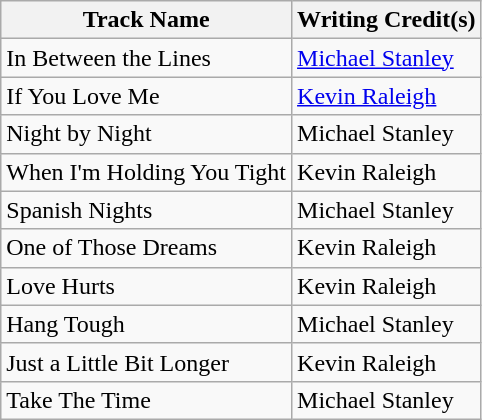<table class="wikitable">
<tr>
<th>Track Name</th>
<th>Writing Credit(s)</th>
</tr>
<tr>
<td>In Between the Lines</td>
<td><a href='#'>Michael Stanley</a></td>
</tr>
<tr>
<td>If You Love Me</td>
<td><a href='#'>Kevin Raleigh</a></td>
</tr>
<tr>
<td>Night by Night</td>
<td>Michael Stanley</td>
</tr>
<tr>
<td>When I'm Holding You Tight</td>
<td>Kevin Raleigh</td>
</tr>
<tr>
<td>Spanish Nights</td>
<td>Michael Stanley</td>
</tr>
<tr>
<td>One of Those Dreams</td>
<td>Kevin Raleigh</td>
</tr>
<tr>
<td>Love Hurts</td>
<td>Kevin Raleigh</td>
</tr>
<tr>
<td>Hang Tough</td>
<td>Michael Stanley</td>
</tr>
<tr>
<td>Just a Little Bit Longer</td>
<td>Kevin Raleigh</td>
</tr>
<tr>
<td>Take The Time</td>
<td>Michael Stanley</td>
</tr>
</table>
